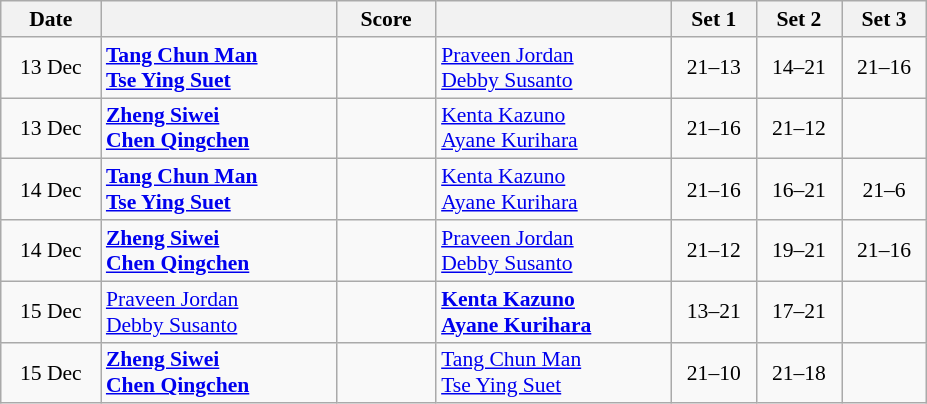<table class="wikitable" style="text-align: center; font-size:90% ">
<tr>
<th width="60">Date</th>
<th align="right" width="150"></th>
<th width="60">Score</th>
<th align="left" width="150"></th>
<th width="50">Set 1</th>
<th width="50">Set 2</th>
<th width="50">Set 3</th>
</tr>
<tr>
<td>13 Dec</td>
<td align=left><strong> <a href='#'>Tang Chun Man</a><br> <a href='#'>Tse Ying Suet</a></strong></td>
<td align=center></td>
<td align=left> <a href='#'>Praveen Jordan</a><br> <a href='#'>Debby Susanto</a></td>
<td>21–13</td>
<td>14–21</td>
<td>21–16</td>
</tr>
<tr>
<td>13 Dec</td>
<td align=left><strong> <a href='#'>Zheng Siwei</a><br> <a href='#'>Chen Qingchen</a></strong></td>
<td align=center></td>
<td align=left> <a href='#'>Kenta Kazuno</a><br> <a href='#'>Ayane Kurihara</a></td>
<td>21–16</td>
<td>21–12</td>
<td></td>
</tr>
<tr>
<td>14 Dec</td>
<td align=left><strong> <a href='#'>Tang Chun Man</a><br> <a href='#'>Tse Ying Suet</a></strong></td>
<td align=center></td>
<td align=left> <a href='#'>Kenta Kazuno</a><br> <a href='#'>Ayane Kurihara</a></td>
<td>21–16</td>
<td>16–21</td>
<td>21–6</td>
</tr>
<tr>
<td>14 Dec</td>
<td align=left><strong> <a href='#'>Zheng Siwei</a><br> <a href='#'>Chen Qingchen</a></strong></td>
<td align=center></td>
<td align=left> <a href='#'>Praveen Jordan</a><br> <a href='#'>Debby Susanto</a></td>
<td>21–12</td>
<td>19–21</td>
<td>21–16</td>
</tr>
<tr>
<td>15 Dec</td>
<td align=left> <a href='#'>Praveen Jordan</a><br> <a href='#'>Debby Susanto</a></td>
<td align=center></td>
<td align=left><strong> <a href='#'>Kenta Kazuno</a><br> <a href='#'>Ayane Kurihara</a></strong></td>
<td>13–21</td>
<td>17–21</td>
<td></td>
</tr>
<tr>
<td>15 Dec</td>
<td align=left><strong> <a href='#'>Zheng Siwei</a><br> <a href='#'>Chen Qingchen</a></strong></td>
<td align=center></td>
<td align=left> <a href='#'>Tang Chun Man</a><br> <a href='#'>Tse Ying Suet</a></td>
<td>21–10</td>
<td>21–18</td>
<td></td>
</tr>
</table>
